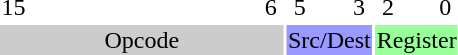<table style="text-align:center;">
<tr>
<td style="width:15px;">15</td>
<td style="width:15px;"></td>
<td style="width:15px;"></td>
<td style="width:15px;"></td>
<td style="width:15px;"></td>
<td style="width:15px;"></td>
<td style="width:15px;"></td>
<td style="width:15px;"></td>
<td style="width:15px;"></td>
<td style="width:15px;">6</td>
<td style="width:15px;">5</td>
<td style="width:15px;"></td>
<td style="width:15px;">3</td>
<td style="width:15px;">2</td>
<td style="width:15px;"></td>
<td style="width:15px;">0</td>
</tr>
<tr>
<td colspan="10" style="background-color:#CCC;">Opcode</td>
<td colspan="3" style="background-color:#99F;">Src/Dest</td>
<td colspan="3" style="background-color:#9F9;">Register</td>
</tr>
</table>
